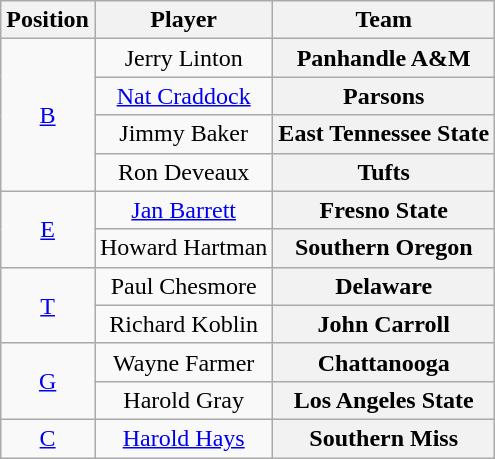<table class="wikitable">
<tr>
<th>Position</th>
<th>Player</th>
<th>Team</th>
</tr>
<tr style="text-align:center;">
<td rowspan="4"><a href='#'>B</a></td>
<td>Jerry Linton</td>
<th Style = >Panhandle A&M</th>
</tr>
<tr style="text-align:center;">
<td><a href='#'>Nat Craddock</a></td>
<th Style = >Parsons</th>
</tr>
<tr style="text-align:center;">
<td>Jimmy Baker</td>
<th Style = >East Tennessee State</th>
</tr>
<tr style="text-align:center;">
<td>Ron Deveaux</td>
<th Style = >Tufts</th>
</tr>
<tr style="text-align:center;">
<td rowspan="2"><a href='#'>E</a></td>
<td><a href='#'>Jan Barrett</a></td>
<th Style = >Fresno State</th>
</tr>
<tr style="text-align:center;">
<td>Howard Hartman</td>
<th Style = >Southern Oregon</th>
</tr>
<tr style="text-align:center;">
<td rowspan="2"><a href='#'>T</a></td>
<td>Paul Chesmore</td>
<th Style = >Delaware</th>
</tr>
<tr style="text-align:center;">
<td>Richard Koblin</td>
<th Style = >John Carroll</th>
</tr>
<tr style="text-align:center;">
<td rowspan="2"><a href='#'>G</a></td>
<td>Wayne Farmer</td>
<th Style = >Chattanooga</th>
</tr>
<tr style="text-align:center;">
<td>Harold Gray</td>
<th Style = >Los Angeles State</th>
</tr>
<tr style="text-align:center;">
<td><a href='#'>C</a></td>
<td><a href='#'>Harold Hays</a></td>
<th Style = >Southern Miss</th>
</tr>
</table>
